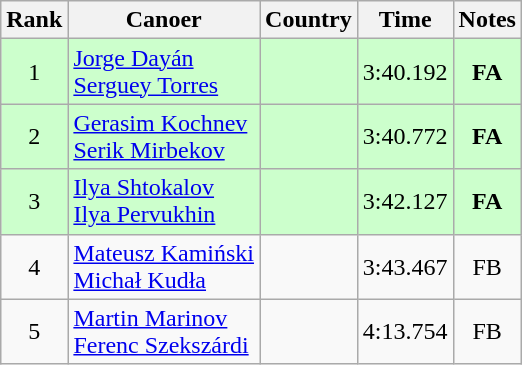<table class="wikitable sortable" style="text-align:center;">
<tr>
<th>Rank</th>
<th>Canoer</th>
<th>Country</th>
<th>Time</th>
<th>Notes</th>
</tr>
<tr bgcolor=ccffcc>
<td>1</td>
<td align="left"><a href='#'>Jorge Dayán</a><br><a href='#'>Serguey Torres</a></td>
<td align="left"></td>
<td>3:40.192</td>
<td><strong>FA</strong></td>
</tr>
<tr bgcolor=ccffcc>
<td>2</td>
<td align="left"><a href='#'>Gerasim Kochnev</a><br><a href='#'>Serik Mirbekov</a></td>
<td align="left"></td>
<td>3:40.772</td>
<td><strong>FA</strong></td>
</tr>
<tr bgcolor=ccffcc>
<td>3</td>
<td align="left"><a href='#'>Ilya Shtokalov</a><br><a href='#'>Ilya Pervukhin</a></td>
<td align="left"></td>
<td>3:42.127</td>
<td><strong>FA</strong></td>
</tr>
<tr>
<td>4</td>
<td align="left"><a href='#'>Mateusz Kamiński</a><br><a href='#'>Michał Kudła</a></td>
<td align="left"></td>
<td>3:43.467</td>
<td>FB</td>
</tr>
<tr>
<td>5</td>
<td align="left"><a href='#'>Martin Marinov</a><br><a href='#'>Ferenc Szekszárdi</a></td>
<td align="left"></td>
<td>4:13.754</td>
<td>FB</td>
</tr>
</table>
